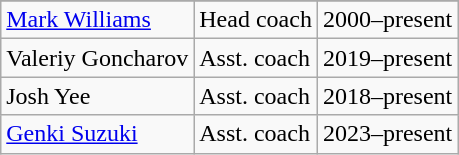<table class="wikitable">
<tr>
</tr>
<tr>
<td><a href='#'>Mark Williams</a></td>
<td>Head coach</td>
<td>2000–present</td>
</tr>
<tr>
<td>Valeriy Goncharov</td>
<td>Asst. coach</td>
<td>2019–present</td>
</tr>
<tr>
<td>Josh Yee</td>
<td>Asst. coach</td>
<td>2018–present</td>
</tr>
<tr>
<td><a href='#'>Genki Suzuki</a></td>
<td>Asst. coach</td>
<td>2023–present</td>
</tr>
</table>
